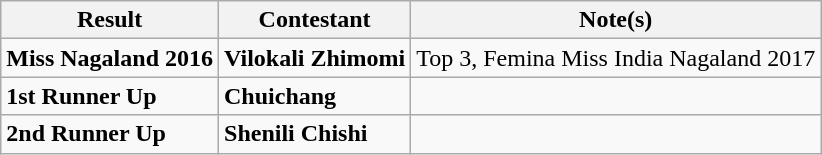<table class="wikitable">
<tr>
<th>Result</th>
<th>Contestant</th>
<th>Note(s)</th>
</tr>
<tr>
<td><strong>Miss Nagaland 2016</strong></td>
<td><strong>Vilokali Zhimomi</strong></td>
<td>Top 3, Femina Miss India Nagaland 2017</td>
</tr>
<tr>
<td><strong>1st Runner Up</strong></td>
<td><strong>Chuichang</strong></td>
<td></td>
</tr>
<tr>
<td><strong>2nd Runner Up</strong></td>
<td><strong>Shenili Chishi</strong></td>
<td></td>
</tr>
</table>
